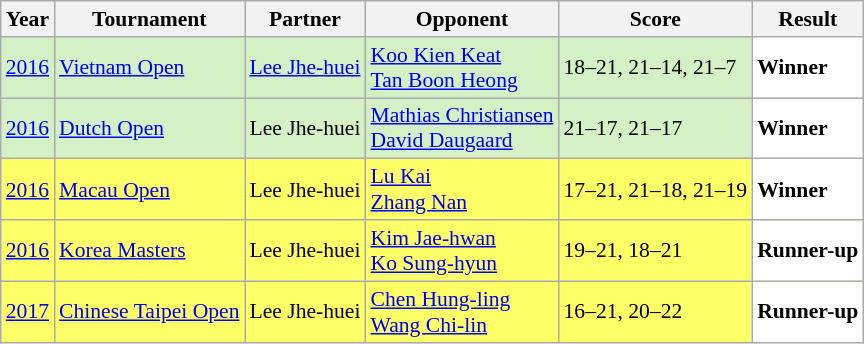<table class="sortable wikitable" style="font-size: 90%;">
<tr>
<th>Year</th>
<th>Tournament</th>
<th>Partner</th>
<th>Opponent</th>
<th>Score</th>
<th>Result</th>
</tr>
<tr style="background:#D4F1C5">
<td align="center"><a href='#'>2016</a></td>
<td align="left"><a href='#'>Vietnam Open</a></td>
<td align="left"> <a href='#'>Lee Jhe-huei</a></td>
<td align="left"> <a href='#'>Koo Kien Keat</a> <br>  <a href='#'>Tan Boon Heong</a></td>
<td align="left">18–21, 21–14, 21–7</td>
<td style="text-align:left; background:white"> <strong>Winner</strong></td>
</tr>
<tr style="background:#D4F1C5">
<td align="center"><a href='#'>2016</a></td>
<td align="left"><a href='#'>Dutch Open</a></td>
<td align="left"> Lee Jhe-huei</td>
<td align="left"> <a href='#'>Mathias Christiansen</a> <br>  <a href='#'>David Daugaard</a></td>
<td align="left">21–17, 21–17</td>
<td style="text-align:left; background:white"> <strong>Winner</strong></td>
</tr>
<tr style="background:#FFFF67">
<td align="center"><a href='#'>2016</a></td>
<td align="left"><a href='#'>Macau Open</a></td>
<td align="left"> Lee Jhe-huei</td>
<td align="left"> <a href='#'>Lu Kai</a> <br>  <a href='#'>Zhang Nan</a></td>
<td align="left">17–21, 21–18, 21–19</td>
<td style="text-align:left; background:white"> <strong>Winner</strong></td>
</tr>
<tr style="background:#FFFF67">
<td align="center"><a href='#'>2016</a></td>
<td align="left"><a href='#'>Korea Masters</a></td>
<td align="left"> Lee Jhe-huei</td>
<td align="left"> <a href='#'>Kim Jae-hwan</a> <br>  <a href='#'>Ko Sung-hyun</a></td>
<td align="left">19–21, 18–21</td>
<td style="text-align:left; background:white"> <strong>Runner-up</strong></td>
</tr>
<tr style="background:#FFFF67">
<td align="center"><a href='#'>2017</a></td>
<td align="left"><a href='#'>Chinese Taipei Open</a></td>
<td align="left"> Lee Jhe-huei</td>
<td align="left"> <a href='#'>Chen Hung-ling</a> <br>  <a href='#'>Wang Chi-lin</a></td>
<td align="left">16–21, 20–22</td>
<td style="text-align:left; background:white"> <strong>Runner-up</strong></td>
</tr>
</table>
